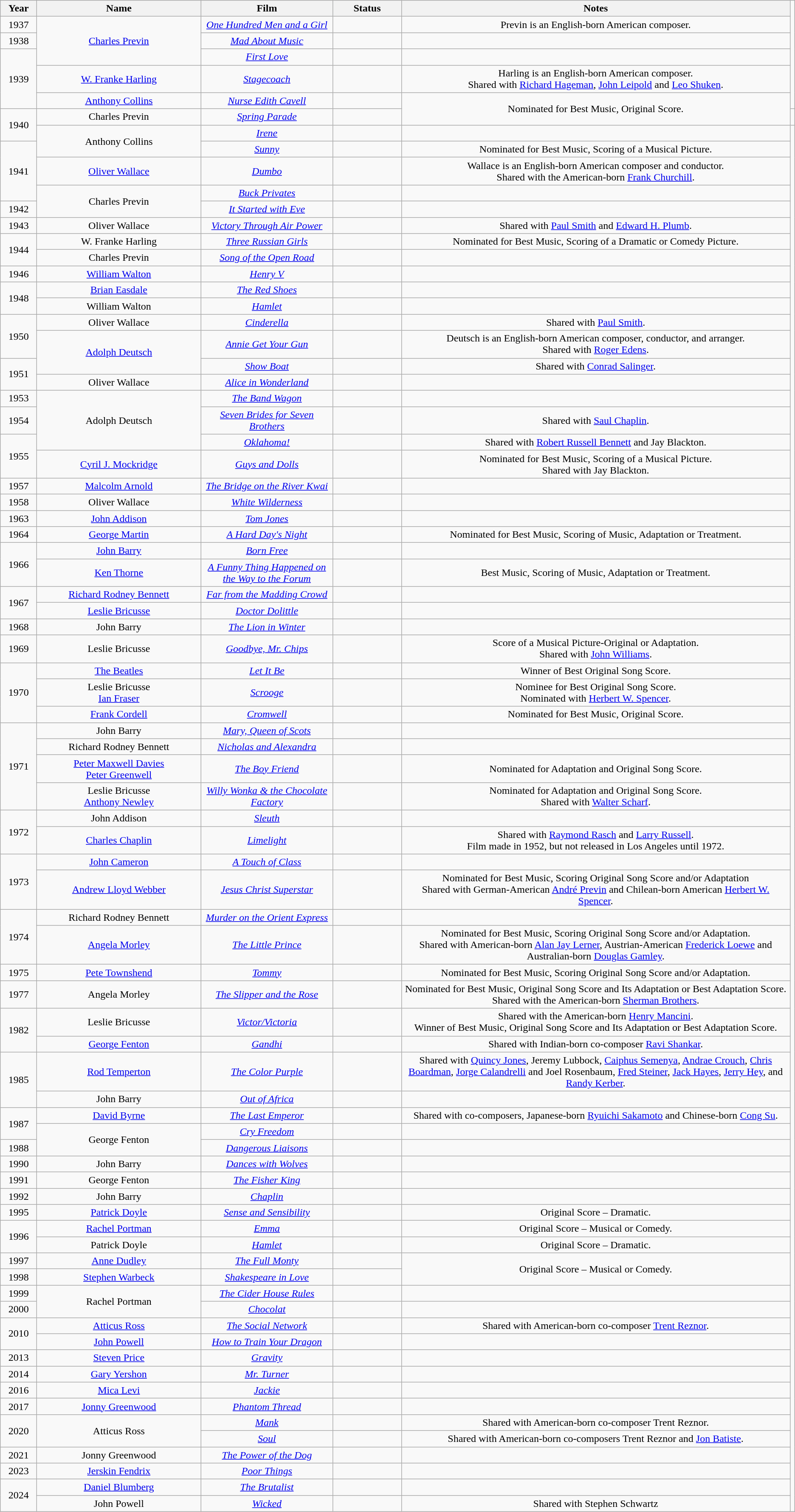<table class="wikitable" style="text-align: center">
<tr style="background:#ebf5ff;">
<th style="width:050px;">Year</th>
<th style="width:250px;">Name</th>
<th style="width:200px;">Film</th>
<th style="width:100px;">Status</th>
<th>Notes</th>
</tr>
<tr>
<td rowspan="1">1937</td>
<td rowspan=3><a href='#'>Charles Previn</a></td>
<td><em><a href='#'>One Hundred Men and a Girl</a></em></td>
<td></td>
<td>Previn is an English-born American composer.</td>
</tr>
<tr>
<td>1938</td>
<td><em><a href='#'>Mad About Music</a></em></td>
<td></td>
<td></td>
</tr>
<tr>
<td rowspan="3">1939</td>
<td><em><a href='#'>First Love</a></em></td>
<td></td>
<td></td>
</tr>
<tr>
<td><a href='#'>W. Franke Harling</a></td>
<td><em><a href='#'>Stagecoach</a></em></td>
<td></td>
<td>Harling is an English-born American composer.<br>Shared with <a href='#'>Richard Hageman</a>, <a href='#'>John Leipold</a> and <a href='#'>Leo Shuken</a>.</td>
</tr>
<tr>
<td rowspan="1"><a href='#'>Anthony Collins</a></td>
<td><em><a href='#'>Nurse Edith Cavell</a></em></td>
<td></td>
<td rowspan="2">Nominated for Best Music, Original Score.</td>
</tr>
<tr>
<td rowspan=2>1940</td>
<td rowspan=1>Charles Previn</td>
<td><em><a href='#'>Spring Parade</a></em></td>
<td></td>
<td></td>
</tr>
<tr>
<td rowspan="2">Anthony Collins</td>
<td><em><a href='#'>Irene</a></em></td>
<td></td>
<td></td>
</tr>
<tr>
<td rowspan="3">1941</td>
<td><em><a href='#'>Sunny</a></em></td>
<td></td>
<td>Nominated for Best Music, Scoring of a Musical Picture.</td>
</tr>
<tr>
<td><a href='#'>Oliver Wallace</a></td>
<td><em><a href='#'>Dumbo</a></em></td>
<td></td>
<td>Wallace is an English-born American composer and conductor.<br>Shared with the American-born <a href='#'>Frank Churchill</a>.</td>
</tr>
<tr>
<td rowspan=2>Charles Previn</td>
<td><em><a href='#'>Buck Privates</a></em></td>
<td></td>
<td></td>
</tr>
<tr>
<td>1942</td>
<td><em><a href='#'>It Started with Eve</a></em></td>
<td></td>
<td></td>
</tr>
<tr>
<td>1943</td>
<td>Oliver Wallace</td>
<td><em><a href='#'>Victory Through Air Power</a></em></td>
<td></td>
<td>Shared with <a href='#'>Paul Smith</a> and <a href='#'>Edward H. Plumb</a>.</td>
</tr>
<tr>
<td rowspan=2>1944</td>
<td>W. Franke Harling</td>
<td><em><a href='#'>Three Russian Girls</a></em></td>
<td></td>
<td>Nominated for Best Music, Scoring of a Dramatic or Comedy Picture.</td>
</tr>
<tr>
<td>Charles Previn</td>
<td><em><a href='#'>Song of the Open Road</a></em></td>
<td></td>
<td></td>
</tr>
<tr>
<td>1946</td>
<td><a href='#'>William Walton</a></td>
<td><em><a href='#'>Henry V</a></em></td>
<td></td>
<td></td>
</tr>
<tr>
<td rowspan="2">1948</td>
<td><a href='#'>Brian Easdale</a></td>
<td><em><a href='#'>The Red Shoes</a></em></td>
<td></td>
<td></td>
</tr>
<tr>
<td>William Walton</td>
<td><em><a href='#'>Hamlet</a></em></td>
<td></td>
<td></td>
</tr>
<tr>
<td rowspan="2">1950</td>
<td>Oliver Wallace</td>
<td><em><a href='#'>Cinderella</a></em></td>
<td></td>
<td>Shared with <a href='#'>Paul Smith</a>.</td>
</tr>
<tr>
<td rowspan="2"><a href='#'>Adolph Deutsch</a></td>
<td><em><a href='#'>Annie Get Your Gun</a></em></td>
<td></td>
<td>Deutsch is an English-born American composer, conductor, and arranger.<br>Shared with <a href='#'>Roger Edens</a>.</td>
</tr>
<tr>
<td rowspan="2">1951</td>
<td><a href='#'><em>Show Boat</em></a></td>
<td></td>
<td>Shared with <a href='#'>Conrad Salinger</a>.</td>
</tr>
<tr>
<td>Oliver Wallace</td>
<td><a href='#'><em>Alice in Wonderland</em></a></td>
<td></td>
<td></td>
</tr>
<tr>
<td>1953</td>
<td rowspan="3">Adolph Deutsch</td>
<td><em><a href='#'>The Band Wagon</a></em></td>
<td></td>
<td></td>
</tr>
<tr>
<td>1954</td>
<td><em><a href='#'>Seven Brides for Seven Brothers</a></em></td>
<td></td>
<td>Shared with <a href='#'>Saul Chaplin</a>.</td>
</tr>
<tr>
<td rowspan="2">1955</td>
<td><em><a href='#'>Oklahoma!</a></em></td>
<td></td>
<td>Shared with <a href='#'>Robert Russell Bennett</a> and Jay Blackton.</td>
</tr>
<tr>
<td><a href='#'>Cyril J. Mockridge</a></td>
<td><a href='#'><em>Guys and Dolls</em></a></td>
<td></td>
<td>Nominated for Best Music, Scoring of a Musical Picture.<br>Shared with Jay Blackton.</td>
</tr>
<tr>
<td>1957</td>
<td><a href='#'>Malcolm Arnold</a></td>
<td><em><a href='#'>The Bridge on the River Kwai</a></em></td>
<td></td>
<td></td>
</tr>
<tr>
<td>1958</td>
<td>Oliver Wallace</td>
<td><a href='#'><em>White Wilderness</em></a></td>
<td></td>
<td></td>
</tr>
<tr>
<td>1963</td>
<td><a href='#'>John Addison</a></td>
<td><em><a href='#'>Tom Jones</a></em></td>
<td></td>
<td></td>
</tr>
<tr>
<td>1964</td>
<td><a href='#'>George Martin</a></td>
<td><a href='#'><em>A Hard Day's Night</em></a></td>
<td></td>
<td>Nominated for Best Music, Scoring of Music, Adaptation or Treatment.</td>
</tr>
<tr>
<td rowspan="2">1966</td>
<td><a href='#'>John Barry</a></td>
<td><em><a href='#'>Born Free</a></em></td>
<td></td>
<td></td>
</tr>
<tr>
<td><a href='#'>Ken Thorne</a></td>
<td><em><a href='#'>A Funny Thing Happened on the Way to the Forum</a></em></td>
<td></td>
<td>Best Music, Scoring of Music, Adaptation or Treatment.</td>
</tr>
<tr>
<td rowspan="2">1967</td>
<td><a href='#'>Richard Rodney Bennett</a></td>
<td><em><a href='#'>Far from the Madding Crowd</a></em></td>
<td></td>
<td></td>
</tr>
<tr>
<td><a href='#'>Leslie Bricusse</a></td>
<td><em><a href='#'>Doctor Dolittle</a></em></td>
<td></td>
<td></td>
</tr>
<tr>
<td>1968</td>
<td>John Barry</td>
<td><em><a href='#'>The Lion in Winter</a></em></td>
<td></td>
<td></td>
</tr>
<tr>
<td>1969</td>
<td>Leslie Bricusse</td>
<td><em><a href='#'>Goodbye, Mr. Chips</a></em></td>
<td></td>
<td>Score of a Musical Picture-Original or Adaptation.<br>Shared with <a href='#'>John Williams</a>.</td>
</tr>
<tr>
<td rowspan="3">1970</td>
<td><a href='#'>The Beatles</a></td>
<td><em><a href='#'>Let It Be</a></em></td>
<td></td>
<td>Winner of Best Original Song Score.</td>
</tr>
<tr>
<td>Leslie Bricusse<br><a href='#'>Ian Fraser</a></td>
<td><em><a href='#'>Scrooge</a></em></td>
<td></td>
<td>Nominee for Best Original Song Score.<br>Nominated with <a href='#'>Herbert W. Spencer</a>.</td>
</tr>
<tr>
<td><a href='#'>Frank Cordell</a></td>
<td><a href='#'><em>Cromwell</em></a></td>
<td></td>
<td>Nominated for Best Music, Original Score.</td>
</tr>
<tr>
<td rowspan="4">1971</td>
<td>John Barry</td>
<td><em><a href='#'>Mary, Queen of Scots</a></em></td>
<td></td>
<td></td>
</tr>
<tr>
<td>Richard Rodney Bennett</td>
<td><em><a href='#'>Nicholas and Alexandra</a></em></td>
<td></td>
<td></td>
</tr>
<tr>
<td><a href='#'>Peter Maxwell Davies</a><br><a href='#'>Peter Greenwell</a></td>
<td><em><a href='#'>The Boy Friend</a></em></td>
<td></td>
<td>Nominated for Adaptation and Original Song Score.</td>
</tr>
<tr>
<td>Leslie Bricusse<br><a href='#'>Anthony Newley</a></td>
<td><em><a href='#'>Willy Wonka & the Chocolate Factory</a></em></td>
<td></td>
<td>Nominated for Adaptation and Original Song Score.<br>Shared with <a href='#'>Walter Scharf</a>.</td>
</tr>
<tr>
<td rowspan="2">1972</td>
<td>John Addison</td>
<td><em><a href='#'>Sleuth</a></em></td>
<td></td>
<td></td>
</tr>
<tr>
<td><a href='#'>Charles Chaplin</a></td>
<td><em><a href='#'>Limelight</a></em></td>
<td></td>
<td>Shared with <a href='#'>Raymond Rasch</a> and <a href='#'>Larry Russell</a>.<br>Film made in 1952, but not released in Los Angeles until 1972.</td>
</tr>
<tr>
<td rowspan="2">1973</td>
<td><a href='#'>John Cameron</a></td>
<td><em><a href='#'>A Touch of Class</a></em></td>
<td></td>
<td></td>
</tr>
<tr>
<td><a href='#'>Andrew Lloyd Webber</a></td>
<td><em><a href='#'>Jesus Christ Superstar</a></em></td>
<td></td>
<td>Nominated for Best Music, Scoring Original Song Score and/or Adaptation<br>Shared with German-American <a href='#'>André Previn</a> and Chilean-born American <a href='#'>Herbert W. Spencer</a>.</td>
</tr>
<tr>
<td rowspan="2">1974</td>
<td>Richard Rodney Bennett</td>
<td><em><a href='#'>Murder on the Orient Express</a></em></td>
<td></td>
<td></td>
</tr>
<tr>
<td><a href='#'>Angela Morley</a></td>
<td><em><a href='#'>The Little Prince</a></em></td>
<td></td>
<td>Nominated for Best Music, Scoring Original Song Score and/or Adaptation.<br>Shared with American-born <a href='#'>Alan Jay Lerner</a>, Austrian-American <a href='#'>Frederick Loewe</a> and Australian-born <a href='#'>Douglas Gamley</a>.</td>
</tr>
<tr>
<td>1975</td>
<td><a href='#'>Pete Townshend</a></td>
<td><em><a href='#'>Tommy</a></em></td>
<td></td>
<td>Nominated for Best Music, Scoring Original Song Score and/or Adaptation.</td>
</tr>
<tr>
<td>1977</td>
<td>Angela Morley</td>
<td><em><a href='#'>The Slipper and the Rose</a></em></td>
<td></td>
<td>Nominated for Best Music, Original Song Score and Its Adaptation or Best Adaptation Score.<br>Shared with the American-born <a href='#'>Sherman Brothers</a>.</td>
</tr>
<tr>
<td rowspan="2">1982</td>
<td>Leslie Bricusse</td>
<td><em><a href='#'>Victor/Victoria</a></em></td>
<td></td>
<td>Shared with the American-born <a href='#'>Henry Mancini</a>.<br>Winner of Best Music, Original Song Score and Its Adaptation or Best Adaptation Score.</td>
</tr>
<tr>
<td><a href='#'>George Fenton</a></td>
<td><em><a href='#'>Gandhi</a></em></td>
<td></td>
<td>Shared with Indian-born co-composer <a href='#'>Ravi Shankar</a>.</td>
</tr>
<tr>
<td rowspan="2">1985</td>
<td><a href='#'>Rod Temperton</a></td>
<td><a href='#'><em>The Color Purple</em></a></td>
<td></td>
<td>Shared with <a href='#'>Quincy Jones</a>, Jeremy Lubbock, <a href='#'>Caiphus Semenya</a>, <a href='#'>Andrae Crouch</a>, <a href='#'>Chris Boardman</a>, <a href='#'>Jorge Calandrelli</a> and Joel Rosenbaum, <a href='#'>Fred Steiner</a>, <a href='#'>Jack Hayes</a>, <a href='#'>Jerry Hey</a>, and <a href='#'>Randy Kerber</a>.</td>
</tr>
<tr>
<td>John Barry</td>
<td><em><a href='#'>Out of Africa</a></em></td>
<td></td>
<td></td>
</tr>
<tr>
<td rowspan="2">1987</td>
<td><a href='#'>David Byrne</a></td>
<td><em><a href='#'>The Last Emperor</a></em></td>
<td></td>
<td>Shared with co-composers, Japanese-born <a href='#'>Ryuichi Sakamoto</a> and Chinese-born <a href='#'>Cong Su</a>.</td>
</tr>
<tr>
<td rowspan="2">George Fenton</td>
<td><em><a href='#'>Cry Freedom</a></em></td>
<td></td>
<td></td>
</tr>
<tr>
<td>1988</td>
<td><em><a href='#'>Dangerous Liaisons</a></em></td>
<td></td>
<td></td>
</tr>
<tr>
<td>1990</td>
<td>John Barry</td>
<td><em><a href='#'>Dances with Wolves</a></em></td>
<td></td>
<td></td>
</tr>
<tr>
<td>1991</td>
<td>George Fenton</td>
<td><em><a href='#'>The Fisher King</a></em></td>
<td></td>
<td></td>
</tr>
<tr>
<td>1992</td>
<td>John Barry</td>
<td><em><a href='#'>Chaplin</a></em></td>
<td></td>
<td></td>
</tr>
<tr>
<td>1995</td>
<td><a href='#'>Patrick Doyle</a></td>
<td><em><a href='#'>Sense and Sensibility</a></em></td>
<td></td>
<td>Original Score – Dramatic.</td>
</tr>
<tr>
<td rowspan="2">1996</td>
<td><a href='#'>Rachel Portman</a></td>
<td><em><a href='#'>Emma</a></em></td>
<td></td>
<td>Original Score – Musical or Comedy.</td>
</tr>
<tr>
<td>Patrick Doyle</td>
<td><em><a href='#'>Hamlet</a></em></td>
<td></td>
<td>Original Score – Dramatic.</td>
</tr>
<tr>
<td>1997</td>
<td><a href='#'>Anne Dudley</a></td>
<td><em><a href='#'>The Full Monty</a></em></td>
<td></td>
<td rowspan="2">Original Score – Musical or Comedy.</td>
</tr>
<tr>
<td>1998</td>
<td><a href='#'>Stephen Warbeck</a></td>
<td><em><a href='#'>Shakespeare in Love</a></em></td>
<td></td>
</tr>
<tr>
<td>1999</td>
<td rowspan="2">Rachel Portman</td>
<td><em><a href='#'>The Cider House Rules</a></em></td>
<td></td>
<td></td>
</tr>
<tr>
<td>2000</td>
<td><em><a href='#'>Chocolat</a></em></td>
<td></td>
<td></td>
</tr>
<tr>
<td rowspan="2">2010</td>
<td><a href='#'>Atticus Ross</a></td>
<td><em><a href='#'>The Social Network</a></em></td>
<td></td>
<td>Shared with American-born co-composer <a href='#'>Trent Reznor</a>.</td>
</tr>
<tr>
<td><a href='#'>John Powell</a></td>
<td><em><a href='#'>How to Train Your Dragon</a></em></td>
<td></td>
<td></td>
</tr>
<tr>
<td>2013</td>
<td><a href='#'>Steven Price</a></td>
<td><em><a href='#'>Gravity</a></em></td>
<td></td>
<td></td>
</tr>
<tr>
<td>2014</td>
<td><a href='#'>Gary Yershon</a></td>
<td><em><a href='#'>Mr. Turner</a></em></td>
<td></td>
<td></td>
</tr>
<tr>
<td>2016</td>
<td><a href='#'>Mica Levi</a></td>
<td><em><a href='#'>Jackie</a></em></td>
<td></td>
<td></td>
</tr>
<tr>
<td>2017</td>
<td><a href='#'>Jonny Greenwood</a></td>
<td><em><a href='#'>Phantom Thread</a></em></td>
<td></td>
<td></td>
</tr>
<tr>
<td rowspan="2">2020</td>
<td rowspan="2">Atticus Ross</td>
<td><em><a href='#'>Mank</a></em></td>
<td></td>
<td>Shared with American-born co-composer Trent Reznor.</td>
</tr>
<tr>
<td><em><a href='#'>Soul</a></em></td>
<td></td>
<td>Shared with American-born co-composers Trent Reznor and <a href='#'>Jon Batiste</a>.</td>
</tr>
<tr>
<td>2021</td>
<td>Jonny Greenwood</td>
<td><em><a href='#'>The Power of the Dog</a></em></td>
<td></td>
<td></td>
</tr>
<tr>
<td>2023</td>
<td><a href='#'>Jerskin Fendrix</a></td>
<td><em><a href='#'>Poor Things</a></em></td>
<td></td>
<td></td>
</tr>
<tr>
<td rowspan=2>2024</td>
<td><a href='#'>Daniel Blumberg</a></td>
<td><em><a href='#'>The Brutalist</a></em></td>
<td></td>
<td></td>
</tr>
<tr>
<td>John Powell</td>
<td><em><a href='#'>Wicked</a></em></td>
<td></td>
<td>Shared with Stephen Schwartz</td>
</tr>
</table>
